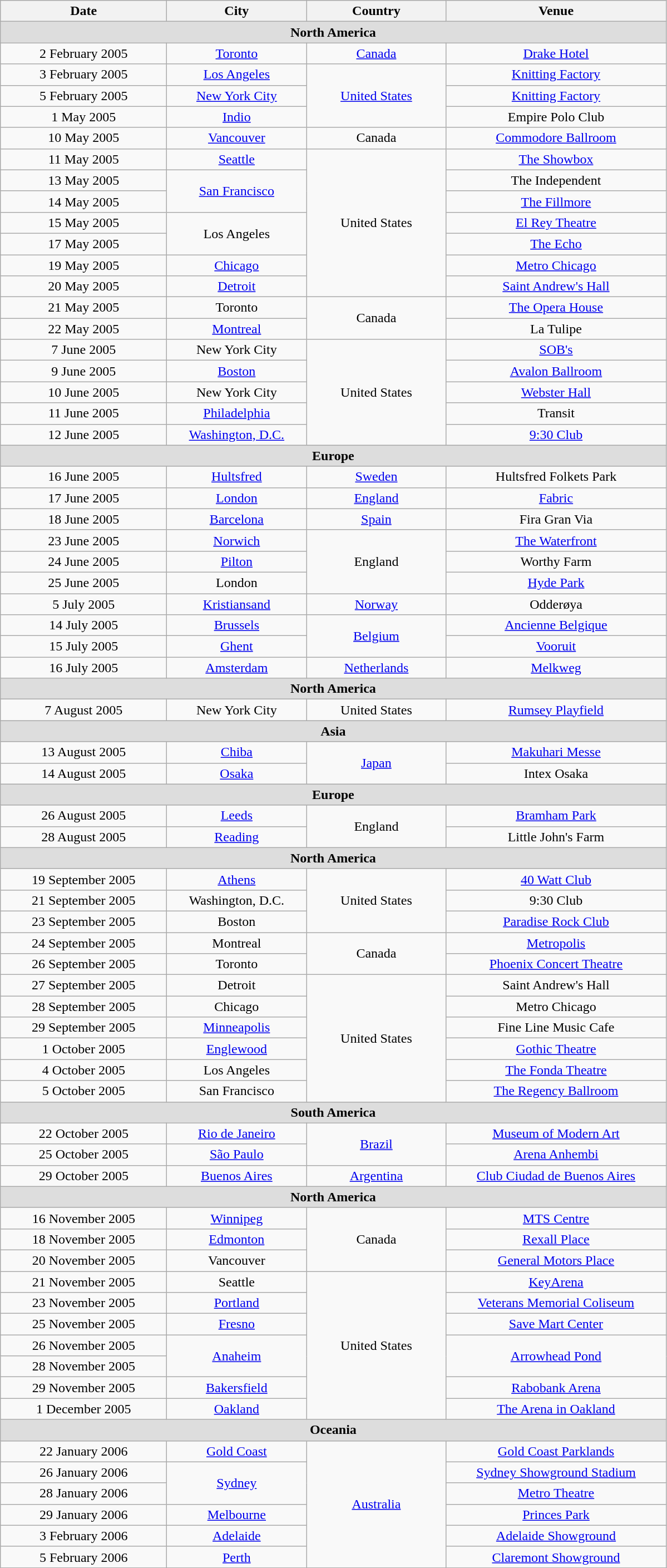<table class="wikitable" style="text-align: center">
<tr>
<th scope="col" style="width:12em;">Date</th>
<th scope="col" style="width:10em;">City</th>
<th scope="col" style="width:10em;">Country</th>
<th scope="col" style="width:16em;">Venue</th>
</tr>
<tr style="background:#ddd;">
<td colspan="4"><strong>North America</strong></td>
</tr>
<tr>
<td>2 February 2005</td>
<td><a href='#'>Toronto</a></td>
<td><a href='#'>Canada</a></td>
<td><a href='#'>Drake Hotel</a></td>
</tr>
<tr>
<td>3 February 2005</td>
<td><a href='#'>Los Angeles</a></td>
<td rowspan="3"><a href='#'>United States</a></td>
<td><a href='#'>Knitting Factory</a></td>
</tr>
<tr>
<td>5 February 2005</td>
<td><a href='#'>New York City</a></td>
<td><a href='#'>Knitting Factory</a></td>
</tr>
<tr>
<td>1 May 2005</td>
<td><a href='#'>Indio</a></td>
<td>Empire Polo Club</td>
</tr>
<tr>
<td>10 May 2005</td>
<td><a href='#'>Vancouver</a></td>
<td>Canada</td>
<td><a href='#'>Commodore Ballroom</a></td>
</tr>
<tr>
<td>11 May 2005</td>
<td><a href='#'>Seattle</a></td>
<td rowspan="7">United States</td>
<td><a href='#'>The Showbox</a></td>
</tr>
<tr>
<td>13 May 2005</td>
<td rowspan="2"><a href='#'>San Francisco</a></td>
<td>The Independent</td>
</tr>
<tr>
<td>14 May 2005</td>
<td><a href='#'>The Fillmore</a></td>
</tr>
<tr>
<td>15 May 2005</td>
<td rowspan="2">Los Angeles</td>
<td><a href='#'>El Rey Theatre</a></td>
</tr>
<tr>
<td>17 May 2005</td>
<td><a href='#'>The Echo</a></td>
</tr>
<tr>
<td>19 May 2005</td>
<td><a href='#'>Chicago</a></td>
<td><a href='#'>Metro Chicago</a></td>
</tr>
<tr>
<td>20 May 2005</td>
<td><a href='#'>Detroit</a></td>
<td><a href='#'>Saint Andrew's Hall</a></td>
</tr>
<tr>
<td>21 May 2005</td>
<td>Toronto</td>
<td rowspan="2">Canada</td>
<td><a href='#'>The Opera House</a></td>
</tr>
<tr>
<td>22 May 2005</td>
<td><a href='#'>Montreal</a></td>
<td>La Tulipe</td>
</tr>
<tr>
<td>7 June 2005</td>
<td>New York City</td>
<td rowspan="5">United States</td>
<td><a href='#'>SOB's</a></td>
</tr>
<tr>
<td>9 June 2005</td>
<td><a href='#'>Boston</a></td>
<td><a href='#'>Avalon Ballroom</a></td>
</tr>
<tr>
<td>10 June 2005</td>
<td>New York City</td>
<td><a href='#'>Webster Hall</a></td>
</tr>
<tr>
<td>11 June 2005</td>
<td><a href='#'>Philadelphia</a></td>
<td>Transit</td>
</tr>
<tr>
<td>12 June 2005</td>
<td><a href='#'>Washington, D.C.</a></td>
<td><a href='#'>9:30 Club</a></td>
</tr>
<tr style="background:#ddd;">
<td colspan="4"><strong>Europe</strong></td>
</tr>
<tr>
<td>16 June 2005</td>
<td><a href='#'>Hultsfred</a></td>
<td><a href='#'>Sweden</a></td>
<td>Hultsfred Folkets Park</td>
</tr>
<tr>
<td>17 June 2005</td>
<td><a href='#'>London</a></td>
<td><a href='#'>England</a></td>
<td><a href='#'>Fabric</a></td>
</tr>
<tr>
<td>18 June 2005</td>
<td><a href='#'>Barcelona</a></td>
<td><a href='#'>Spain</a></td>
<td>Fira Gran Via</td>
</tr>
<tr>
<td>23 June 2005</td>
<td><a href='#'>Norwich</a></td>
<td rowspan="3">England</td>
<td><a href='#'>The Waterfront</a></td>
</tr>
<tr>
<td>24 June 2005</td>
<td><a href='#'>Pilton</a></td>
<td>Worthy Farm</td>
</tr>
<tr>
<td>25 June 2005</td>
<td>London</td>
<td><a href='#'>Hyde Park</a></td>
</tr>
<tr>
<td>5 July 2005</td>
<td><a href='#'>Kristiansand</a></td>
<td><a href='#'>Norway</a></td>
<td>Odderøya</td>
</tr>
<tr>
<td>14 July 2005</td>
<td><a href='#'>Brussels</a></td>
<td rowspan="2"><a href='#'>Belgium</a></td>
<td><a href='#'>Ancienne Belgique</a></td>
</tr>
<tr>
<td>15 July 2005</td>
<td><a href='#'>Ghent</a></td>
<td><a href='#'>Vooruit</a></td>
</tr>
<tr>
<td>16 July 2005</td>
<td><a href='#'>Amsterdam</a></td>
<td><a href='#'>Netherlands</a></td>
<td><a href='#'>Melkweg</a></td>
</tr>
<tr style="background:#ddd;">
<td colspan="4"><strong>North America</strong></td>
</tr>
<tr>
<td>7 August 2005</td>
<td>New York City</td>
<td>United States</td>
<td><a href='#'>Rumsey Playfield</a></td>
</tr>
<tr style="background:#ddd;">
<td colspan="4"><strong>Asia</strong></td>
</tr>
<tr>
<td>13 August 2005</td>
<td><a href='#'>Chiba</a></td>
<td rowspan="2"><a href='#'>Japan</a></td>
<td><a href='#'>Makuhari Messe</a></td>
</tr>
<tr>
<td>14 August 2005</td>
<td><a href='#'>Osaka</a></td>
<td>Intex Osaka</td>
</tr>
<tr style="background:#ddd;">
<td colspan="4"><strong>Europe</strong></td>
</tr>
<tr>
<td>26 August 2005</td>
<td><a href='#'>Leeds</a></td>
<td rowspan="2">England</td>
<td><a href='#'>Bramham Park</a></td>
</tr>
<tr>
<td>28 August 2005</td>
<td><a href='#'>Reading</a></td>
<td>Little John's Farm</td>
</tr>
<tr style="background:#ddd;">
<td colspan="4"><strong>North America</strong></td>
</tr>
<tr>
<td>19 September 2005</td>
<td><a href='#'>Athens</a></td>
<td rowspan="3">United States</td>
<td><a href='#'>40 Watt Club</a></td>
</tr>
<tr>
<td>21 September 2005</td>
<td>Washington, D.C.</td>
<td>9:30 Club</td>
</tr>
<tr>
<td>23 September 2005</td>
<td>Boston</td>
<td><a href='#'>Paradise Rock Club</a></td>
</tr>
<tr>
<td>24 September 2005</td>
<td>Montreal</td>
<td rowspan="2">Canada</td>
<td><a href='#'>Metropolis</a></td>
</tr>
<tr>
<td>26 September 2005</td>
<td>Toronto</td>
<td><a href='#'>Phoenix Concert Theatre</a></td>
</tr>
<tr>
<td>27 September 2005</td>
<td>Detroit</td>
<td rowspan="6">United States</td>
<td>Saint Andrew's Hall</td>
</tr>
<tr>
<td>28 September 2005</td>
<td>Chicago</td>
<td>Metro Chicago</td>
</tr>
<tr>
<td>29 September 2005</td>
<td><a href='#'>Minneapolis</a></td>
<td>Fine Line Music Cafe</td>
</tr>
<tr>
<td>1 October 2005</td>
<td><a href='#'>Englewood</a></td>
<td><a href='#'>Gothic Theatre</a></td>
</tr>
<tr>
<td>4 October 2005</td>
<td>Los Angeles</td>
<td><a href='#'>The Fonda Theatre</a></td>
</tr>
<tr>
<td>5 October 2005</td>
<td>San Francisco</td>
<td><a href='#'>The Regency Ballroom</a></td>
</tr>
<tr style="background:#ddd;">
<td colspan="4"><strong>South America</strong></td>
</tr>
<tr>
<td>22 October 2005</td>
<td><a href='#'>Rio de Janeiro</a></td>
<td rowspan="2"><a href='#'>Brazil</a></td>
<td><a href='#'>Museum of Modern Art</a></td>
</tr>
<tr>
<td>25 October 2005</td>
<td><a href='#'>São Paulo</a></td>
<td><a href='#'>Arena Anhembi</a></td>
</tr>
<tr>
<td>29 October 2005</td>
<td><a href='#'>Buenos Aires</a></td>
<td><a href='#'>Argentina</a></td>
<td><a href='#'>Club Ciudad de Buenos Aires</a></td>
</tr>
<tr style="background:#ddd;">
<td colspan="4"><strong>North America</strong></td>
</tr>
<tr>
<td>16 November 2005</td>
<td><a href='#'>Winnipeg</a></td>
<td rowspan="3">Canada</td>
<td><a href='#'>MTS Centre</a></td>
</tr>
<tr>
<td>18 November 2005</td>
<td><a href='#'>Edmonton</a></td>
<td><a href='#'>Rexall Place</a></td>
</tr>
<tr>
<td>20 November 2005</td>
<td>Vancouver</td>
<td><a href='#'>General Motors Place</a></td>
</tr>
<tr>
<td>21 November 2005</td>
<td>Seattle</td>
<td rowspan="7">United States</td>
<td><a href='#'>KeyArena</a></td>
</tr>
<tr>
<td>23 November 2005</td>
<td><a href='#'>Portland</a></td>
<td><a href='#'>Veterans Memorial Coliseum</a></td>
</tr>
<tr>
<td>25 November 2005</td>
<td><a href='#'>Fresno</a></td>
<td><a href='#'>Save Mart Center</a></td>
</tr>
<tr>
<td>26 November 2005</td>
<td rowspan="2"><a href='#'>Anaheim</a></td>
<td rowspan="2"><a href='#'>Arrowhead Pond</a></td>
</tr>
<tr>
<td>28 November 2005</td>
</tr>
<tr>
<td>29 November 2005</td>
<td><a href='#'>Bakersfield</a></td>
<td><a href='#'>Rabobank Arena</a></td>
</tr>
<tr>
<td>1 December 2005</td>
<td><a href='#'>Oakland</a></td>
<td><a href='#'>The Arena in Oakland</a></td>
</tr>
<tr style="background:#ddd;">
<td colspan="4"><strong>Oceania</strong></td>
</tr>
<tr>
<td>22 January 2006</td>
<td><a href='#'>Gold Coast</a></td>
<td rowspan="6"><a href='#'>Australia</a></td>
<td><a href='#'>Gold Coast Parklands</a></td>
</tr>
<tr>
<td>26 January 2006</td>
<td rowspan="2"><a href='#'>Sydney</a></td>
<td><a href='#'>Sydney Showground Stadium</a></td>
</tr>
<tr>
<td>28 January 2006</td>
<td><a href='#'>Metro Theatre</a></td>
</tr>
<tr>
<td>29 January 2006</td>
<td><a href='#'>Melbourne</a></td>
<td><a href='#'>Princes Park</a></td>
</tr>
<tr>
<td>3 February 2006</td>
<td><a href='#'>Adelaide</a></td>
<td><a href='#'>Adelaide Showground</a></td>
</tr>
<tr>
<td>5 February 2006</td>
<td><a href='#'>Perth</a></td>
<td><a href='#'>Claremont Showground</a></td>
</tr>
</table>
